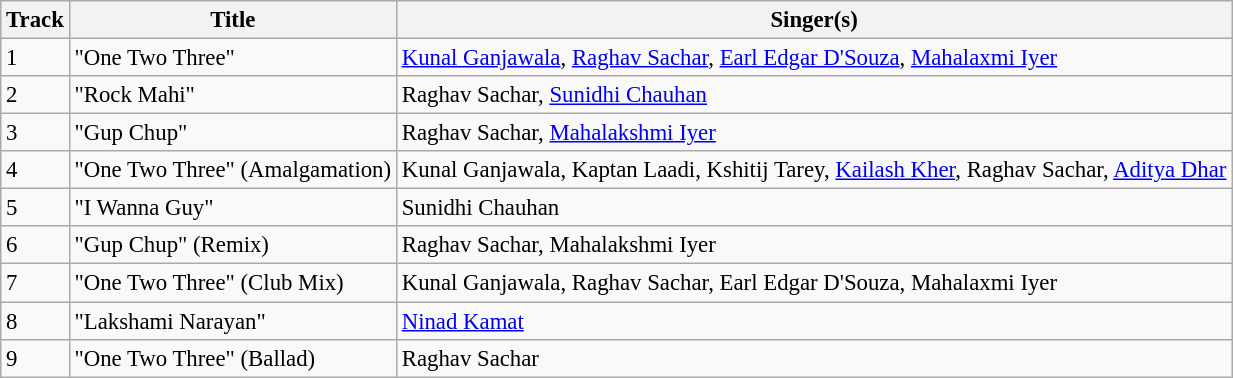<table class="wikitable" style="font-size:95%;">
<tr>
<th>Track</th>
<th>Title</th>
<th>Singer(s)</th>
</tr>
<tr>
<td>1</td>
<td>"One Two Three"</td>
<td><a href='#'>Kunal Ganjawala</a>, <a href='#'>Raghav Sachar</a>, <a href='#'>Earl Edgar D'Souza</a>, <a href='#'>Mahalaxmi Iyer</a></td>
</tr>
<tr>
<td>2</td>
<td>"Rock Mahi"</td>
<td>Raghav Sachar, <a href='#'>Sunidhi Chauhan</a></td>
</tr>
<tr>
<td>3</td>
<td>"Gup Chup"</td>
<td>Raghav Sachar, <a href='#'>Mahalakshmi Iyer</a></td>
</tr>
<tr>
<td>4</td>
<td>"One Two Three" (Amalgamation)</td>
<td>Kunal Ganjawala, Kaptan Laadi, Kshitij Tarey, <a href='#'>Kailash Kher</a>, Raghav Sachar, <a href='#'>Aditya Dhar</a></td>
</tr>
<tr>
<td>5</td>
<td>"I Wanna Guy"</td>
<td>Sunidhi Chauhan</td>
</tr>
<tr>
<td>6</td>
<td>"Gup Chup" (Remix)</td>
<td>Raghav Sachar, Mahalakshmi Iyer</td>
</tr>
<tr>
<td>7</td>
<td>"One Two Three" (Club Mix)</td>
<td>Kunal Ganjawala, Raghav Sachar, Earl Edgar D'Souza, Mahalaxmi Iyer</td>
</tr>
<tr>
<td>8</td>
<td>"Lakshami Narayan"</td>
<td><a href='#'>Ninad Kamat</a></td>
</tr>
<tr>
<td>9</td>
<td>"One Two Three" (Ballad)</td>
<td>Raghav Sachar</td>
</tr>
</table>
